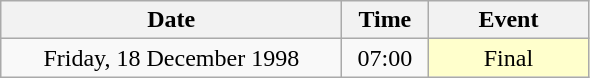<table class = "wikitable" style="text-align:center;">
<tr>
<th width=220>Date</th>
<th width=50>Time</th>
<th width=100>Event</th>
</tr>
<tr>
<td>Friday, 18 December 1998</td>
<td>07:00</td>
<td bgcolor=ffffcc>Final</td>
</tr>
</table>
